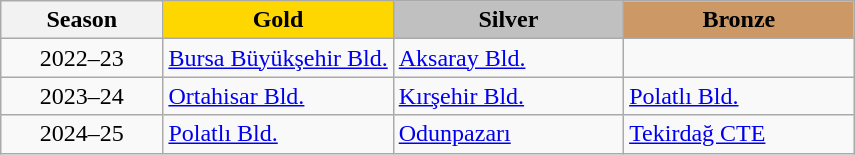<table class=wikitable>
<tr>
<th width=19%><strong>Season</strong></th>
<th style="background:gold;" width=27%><strong>Gold</strong></th>
<th style="background:silver;" width=27%><strong>Silver</strong></th>
<th style="background:#cc9966;" width=27%><strong>Bronze</strong></th>
</tr>
<tr>
<td align=center>2022–23</td>
<td><a href='#'>Bursa Büyükşehir Bld.</a></td>
<td><a href='#'>Aksaray Bld.</a></td>
<td></td>
</tr>
<tr>
<td align=center>2023–24</td>
<td><a href='#'>Ortahisar Bld.</a></td>
<td><a href='#'>Kırşehir Bld.</a></td>
<td><a href='#'>Polatlı Bld.</a></td>
</tr>
<tr>
<td align=center>2024–25</td>
<td><a href='#'>Polatlı Bld.</a></td>
<td><a href='#'>Odunpazarı</a></td>
<td><a href='#'>Tekirdağ CTE</a></td>
</tr>
</table>
